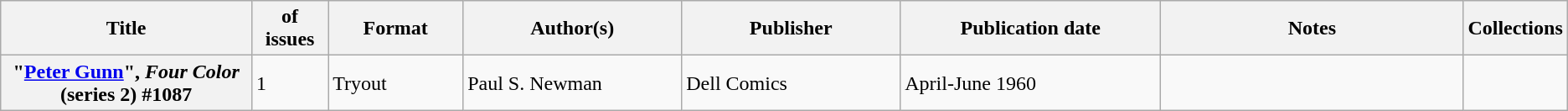<table class="wikitable">
<tr>
<th>Title</th>
<th style="width:40pt"> of issues</th>
<th style="width:75pt">Format</th>
<th style="width:125pt">Author(s)</th>
<th style="width:125pt">Publisher</th>
<th style="width:150pt">Publication date</th>
<th style="width:175pt">Notes</th>
<th>Collections</th>
</tr>
<tr>
<th>"<a href='#'>Peter Gunn</a>", <em>Four Color</em> (series 2) #1087</th>
<td>1</td>
<td>Tryout</td>
<td>Paul S. Newman</td>
<td>Dell Comics</td>
<td>April-June 1960</td>
<td></td>
<td></td>
</tr>
</table>
